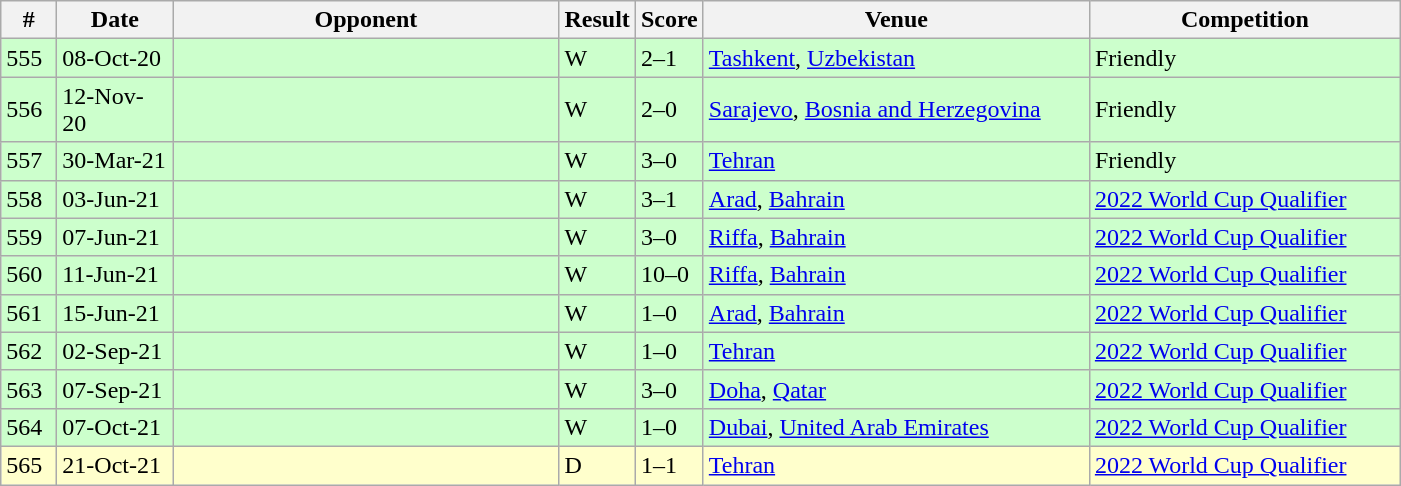<table class="wikitable">
<tr>
<th width=30>#</th>
<th width=70>Date</th>
<th width=250>Opponent</th>
<th>Result</th>
<th>Score</th>
<th width=250>Venue</th>
<th width=200>Competition</th>
</tr>
<tr bgcolor=#CCFFCC>
<td>555</td>
<td>08-Oct-20</td>
<td></td>
<td>W</td>
<td>2–1</td>
<td><a href='#'>Tashkent</a>, <a href='#'>Uzbekistan</a></td>
<td>Friendly</td>
</tr>
<tr bgcolor=#CCFFCC>
<td>556</td>
<td>12-Nov-20</td>
<td></td>
<td>W</td>
<td>2–0</td>
<td><a href='#'>Sarajevo</a>, <a href='#'>Bosnia and Herzegovina</a></td>
<td>Friendly</td>
</tr>
<tr bgcolor=#CCFFCC>
<td>557</td>
<td>30-Mar-21</td>
<td></td>
<td>W</td>
<td>3–0</td>
<td><a href='#'>Tehran</a></td>
<td>Friendly</td>
</tr>
<tr bgcolor=#CCFFCC>
<td>558</td>
<td>03-Jun-21</td>
<td></td>
<td>W</td>
<td>3–1</td>
<td><a href='#'>Arad</a>, <a href='#'>Bahrain</a></td>
<td><a href='#'>2022 World Cup Qualifier</a></td>
</tr>
<tr bgcolor=#CCFFCC>
<td>559</td>
<td>07-Jun-21</td>
<td></td>
<td>W</td>
<td>3–0</td>
<td><a href='#'>Riffa</a>, <a href='#'>Bahrain</a></td>
<td><a href='#'>2022 World Cup Qualifier</a></td>
</tr>
<tr bgcolor=#CCFFCC>
<td>560</td>
<td>11-Jun-21</td>
<td></td>
<td>W</td>
<td>10–0</td>
<td><a href='#'>Riffa</a>, <a href='#'>Bahrain</a></td>
<td><a href='#'>2022 World Cup Qualifier</a></td>
</tr>
<tr bgcolor=#CCFFCC>
<td>561</td>
<td>15-Jun-21</td>
<td></td>
<td>W</td>
<td>1–0</td>
<td><a href='#'>Arad</a>, <a href='#'>Bahrain</a></td>
<td><a href='#'>2022 World Cup Qualifier</a></td>
</tr>
<tr bgcolor=#CCFFCC>
<td>562</td>
<td>02-Sep-21</td>
<td></td>
<td>W</td>
<td>1–0</td>
<td><a href='#'>Tehran</a></td>
<td><a href='#'>2022 World Cup Qualifier</a></td>
</tr>
<tr bgcolor=#CCFFCC>
<td>563</td>
<td>07-Sep-21</td>
<td></td>
<td>W</td>
<td>3–0</td>
<td><a href='#'>Doha</a>, <a href='#'>Qatar</a></td>
<td><a href='#'>2022 World Cup Qualifier</a></td>
</tr>
<tr bgcolor=#CCFFCC>
<td>564</td>
<td>07-Oct-21</td>
<td></td>
<td>W</td>
<td>1–0</td>
<td><a href='#'>Dubai</a>, <a href='#'>United Arab Emirates</a></td>
<td><a href='#'>2022 World Cup Qualifier</a></td>
</tr>
<tr bgcolor=#FFFFCC>
<td>565</td>
<td>21-Oct-21</td>
<td></td>
<td>D</td>
<td>1–1</td>
<td><a href='#'>Tehran</a></td>
<td><a href='#'>2022 World Cup Qualifier</a></td>
</tr>
</table>
